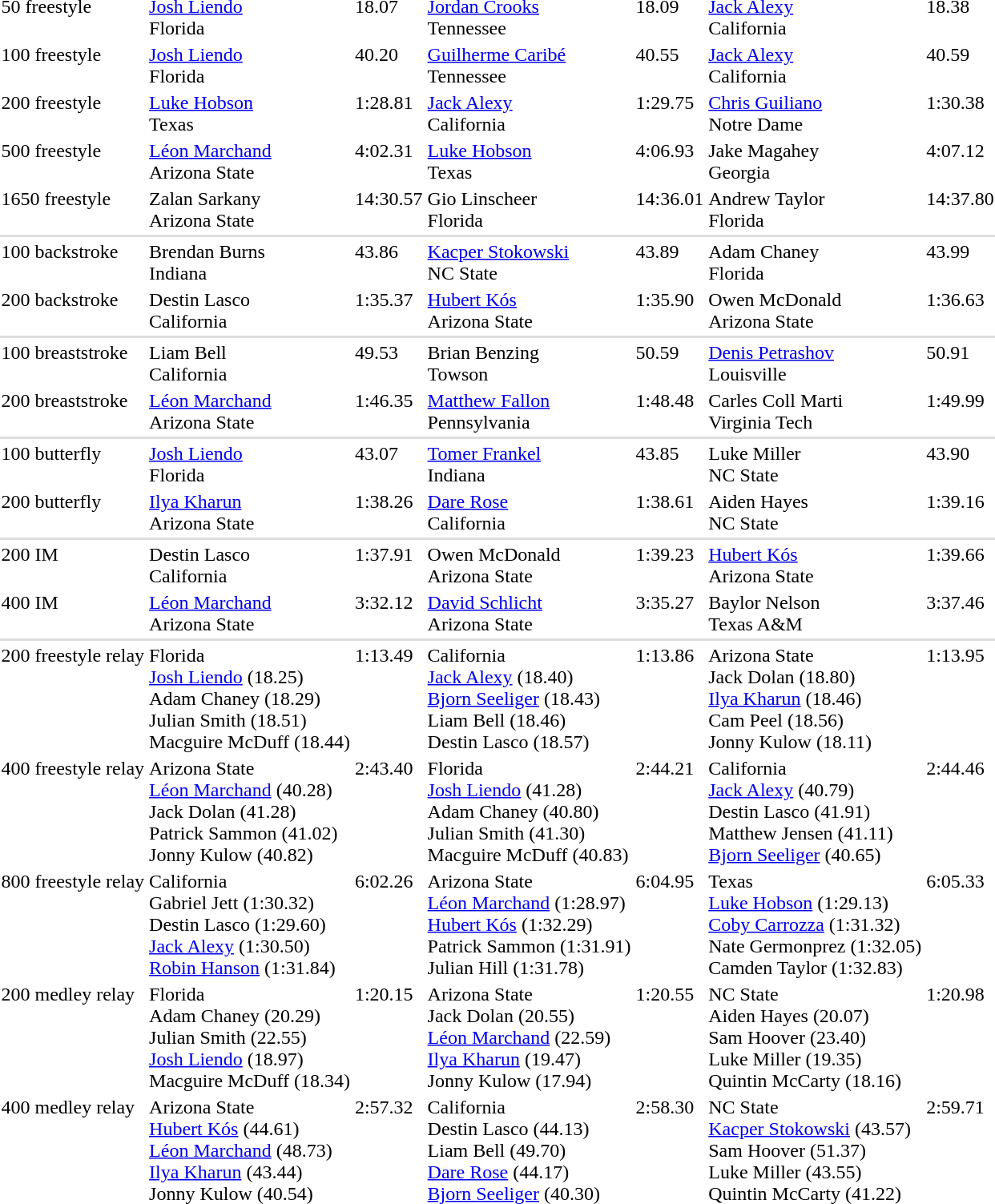<table>
<tr valign="top">
<td>50 freestyle</td>
<td><a href='#'>Josh Liendo</a><br>Florida</td>
<td>18.07</td>
<td><a href='#'>Jordan Crooks</a><br>Tennessee</td>
<td>18.09</td>
<td><a href='#'>Jack Alexy</a><br>California</td>
<td>18.38</td>
</tr>
<tr valign="top">
<td>100 freestyle</td>
<td><a href='#'>Josh Liendo</a><br>Florida</td>
<td>40.20</td>
<td><a href='#'>Guilherme Caribé</a><br>Tennessee</td>
<td>40.55</td>
<td><a href='#'>Jack Alexy</a><br>California</td>
<td>40.59</td>
</tr>
<tr valign="top">
<td>200 freestyle</td>
<td><a href='#'>Luke Hobson</a><br>Texas</td>
<td>1:28.81</td>
<td><a href='#'>Jack Alexy</a><br>California</td>
<td>1:29.75</td>
<td><a href='#'>Chris Guiliano</a><br>Notre Dame</td>
<td>1:30.38</td>
</tr>
<tr valign="top">
<td>500 freestyle</td>
<td><a href='#'>Léon Marchand</a><br>Arizona State</td>
<td>4:02.31</td>
<td><a href='#'>Luke Hobson</a><br>Texas</td>
<td>4:06.93</td>
<td>Jake Magahey<br>Georgia</td>
<td>4:07.12</td>
</tr>
<tr valign="top">
<td>1650 freestyle</td>
<td>Zalan Sarkany<br>Arizona State</td>
<td>14:30.57</td>
<td>Gio Linscheer<br>Florida</td>
<td>14:36.01</td>
<td>Andrew Taylor<br>Florida</td>
<td>14:37.80</td>
</tr>
<tr style="background:#ddd;">
<td colspan=10></td>
</tr>
<tr valign="top">
<td>100 backstroke</td>
<td>Brendan Burns<br>Indiana</td>
<td>43.86</td>
<td><a href='#'>Kacper Stokowski</a><br>NC State</td>
<td>43.89</td>
<td>Adam Chaney<br>Florida</td>
<td>43.99</td>
</tr>
<tr valign="top">
<td>200 backstroke</td>
<td>Destin Lasco<br>California</td>
<td>1:35.37</td>
<td><a href='#'>Hubert Kós</a><br>Arizona State</td>
<td>1:35.90</td>
<td>Owen McDonald<br>Arizona State</td>
<td>1:36.63</td>
</tr>
<tr style="background:#ddd;">
<td colspan=10></td>
</tr>
<tr valign="top">
<td>100 breaststroke</td>
<td>Liam Bell<br>California</td>
<td>49.53</td>
<td>Brian Benzing<br>Towson</td>
<td>50.59</td>
<td><a href='#'>Denis Petrashov</a><br>Louisville</td>
<td>50.91</td>
</tr>
<tr valign="top">
<td>200 breaststroke</td>
<td><a href='#'>Léon Marchand</a><br>Arizona State</td>
<td>1:46.35</td>
<td><a href='#'>Matthew Fallon</a><br>Pennsylvania</td>
<td>1:48.48</td>
<td>Carles Coll Marti<br>Virginia Tech</td>
<td>1:49.99</td>
</tr>
<tr style="background:#ddd;">
<td colspan=10></td>
</tr>
<tr valign="top">
<td>100 butterfly</td>
<td><a href='#'>Josh Liendo</a><br>Florida</td>
<td>43.07</td>
<td><a href='#'>Tomer Frankel</a><br>Indiana</td>
<td>43.85</td>
<td>Luke Miller<br>NC State</td>
<td>43.90</td>
</tr>
<tr valign="top">
<td>200 butterfly</td>
<td><a href='#'>Ilya Kharun</a><br>Arizona State</td>
<td>1:38.26</td>
<td><a href='#'>Dare Rose</a><br>California</td>
<td>1:38.61</td>
<td>Aiden Hayes<br>NC State</td>
<td>1:39.16</td>
</tr>
<tr style="background:#ddd;">
<td colspan=10></td>
</tr>
<tr valign="top">
<td>200 IM</td>
<td>Destin Lasco<br>California</td>
<td>1:37.91</td>
<td>Owen McDonald<br>Arizona State</td>
<td>1:39.23</td>
<td><a href='#'>Hubert Kós</a><br>Arizona State</td>
<td>1:39.66</td>
</tr>
<tr valign="top">
<td>400 IM</td>
<td><a href='#'>Léon Marchand</a><br>Arizona State</td>
<td>3:32.12</td>
<td><a href='#'>David Schlicht</a><br>Arizona State</td>
<td>3:35.27</td>
<td>Baylor Nelson<br>Texas A&M</td>
<td>3:37.46</td>
</tr>
<tr style="background:#ddd;">
<td colspan=10></td>
</tr>
<tr valign="top">
<td>200 freestyle relay</td>
<td>Florida<br><a href='#'>Josh Liendo</a> (18.25)<br>Adam Chaney (18.29)<br>Julian Smith (18.51)<br>Macguire McDuff (18.44)</td>
<td>1:13.49</td>
<td>California<br><a href='#'>Jack Alexy</a> (18.40)<br><a href='#'>Bjorn Seeliger</a> (18.43)<br>Liam Bell (18.46)<br>Destin Lasco (18.57)</td>
<td>1:13.86</td>
<td>Arizona State<br>Jack Dolan (18.80)<br><a href='#'>Ilya Kharun</a> (18.46)<br>Cam Peel (18.56)<br>Jonny Kulow (18.11)</td>
<td>1:13.95</td>
</tr>
<tr valign="top">
<td>400 freestyle relay</td>
<td>Arizona State<br><a href='#'>Léon Marchand</a> (40.28) <br>Jack Dolan (41.28) <br>Patrick Sammon (41.02) <br>Jonny Kulow (40.82)</td>
<td>2:43.40</td>
<td>Florida<br><a href='#'>Josh Liendo</a> (41.28) <br>Adam Chaney (40.80) <br>Julian Smith (41.30) <br>Macguire McDuff (40.83)</td>
<td>2:44.21</td>
<td>California<br><a href='#'>Jack Alexy</a> (40.79) <br>Destin Lasco (41.91) <br>Matthew Jensen (41.11) <br><a href='#'>Bjorn Seeliger</a> (40.65)</td>
<td>2:44.46</td>
</tr>
<tr valign="top">
<td>800 freestyle relay</td>
<td>California <br> Gabriel Jett (1:30.32) <br> Destin Lasco (1:29.60) <br> <a href='#'>Jack Alexy</a> (1:30.50) <br> <a href='#'>Robin Hanson</a> (1:31.84)</td>
<td>6:02.26</td>
<td>Arizona State <br> <a href='#'>Léon Marchand</a> (1:28.97) <br> <a href='#'>Hubert Kós</a> (1:32.29) <br> Patrick Sammon (1:31.91) <br> Julian Hill (1:31.78)</td>
<td>6:04.95</td>
<td>Texas <br> <a href='#'>Luke Hobson</a> (1:29.13) <br> <a href='#'>Coby Carrozza</a> (1:31.32) <br> Nate Germonprez (1:32.05) <br> Camden Taylor (1:32.83)</td>
<td>6:05.33</td>
</tr>
<tr valign="top">
<td>200 medley relay</td>
<td>Florida <br> Adam Chaney (20.29) <br> Julian Smith (22.55) <br> <a href='#'>Josh Liendo</a> (18.97) <br> Macguire McDuff (18.34)</td>
<td>1:20.15</td>
<td>Arizona State<br> Jack Dolan (20.55) <br> <a href='#'>Léon Marchand</a> (22.59) <br> <a href='#'>Ilya Kharun</a> (19.47) <br> Jonny Kulow (17.94) <br></td>
<td>1:20.55</td>
<td>NC State <br> Aiden Hayes (20.07) <br> Sam Hoover (23.40) <br> Luke Miller (19.35) <br> Quintin McCarty (18.16)</td>
<td>1:20.98</td>
</tr>
<tr valign="top">
<td>400 medley relay</td>
<td>Arizona State<br><a href='#'>Hubert Kós</a> (44.61)<br><a href='#'>Léon Marchand</a> (48.73)<br><a href='#'>Ilya Kharun</a> (43.44)<br>Jonny Kulow (40.54)</td>
<td>2:57.32</td>
<td>California<br>Destin Lasco (44.13)<br>Liam Bell (49.70)<br><a href='#'>Dare Rose</a> (44.17) <br><a href='#'>Bjorn Seeliger</a> (40.30)</td>
<td>2:58.30</td>
<td>NC State<br><a href='#'>Kacper Stokowski</a> (43.57)<br>Sam Hoover (51.37) <br>Luke Miller (43.55) <br>Quintin McCarty (41.22)</td>
<td>2:59.71</td>
</tr>
</table>
